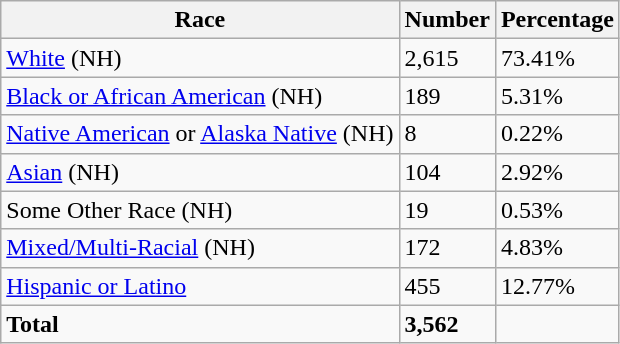<table class="wikitable">
<tr>
<th>Race</th>
<th>Number</th>
<th>Percentage</th>
</tr>
<tr>
<td><a href='#'>White</a> (NH)</td>
<td>2,615</td>
<td>73.41%</td>
</tr>
<tr>
<td><a href='#'>Black or African American</a> (NH)</td>
<td>189</td>
<td>5.31%</td>
</tr>
<tr>
<td><a href='#'>Native American</a> or <a href='#'>Alaska Native</a> (NH)</td>
<td>8</td>
<td>0.22%</td>
</tr>
<tr>
<td><a href='#'>Asian</a> (NH)</td>
<td>104</td>
<td>2.92%</td>
</tr>
<tr>
<td>Some Other Race (NH)</td>
<td>19</td>
<td>0.53%</td>
</tr>
<tr>
<td><a href='#'>Mixed/Multi-Racial</a> (NH)</td>
<td>172</td>
<td>4.83%</td>
</tr>
<tr>
<td><a href='#'>Hispanic or Latino</a></td>
<td>455</td>
<td>12.77%</td>
</tr>
<tr>
<td><strong>Total</strong></td>
<td><strong>3,562</strong></td>
<td></td>
</tr>
</table>
